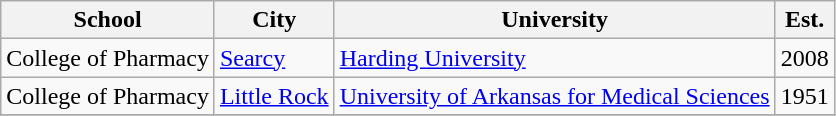<table class="wikitable sortable">
<tr>
<th scope="col">School</th>
<th scope="col">City</th>
<th scope="col">University</th>
<th scope="col">Est.</th>
</tr>
<tr>
<td>College of Pharmacy</td>
<td><a href='#'>Searcy</a></td>
<td><a href='#'>Harding University</a></td>
<td>2008</td>
</tr>
<tr>
<td>College of Pharmacy</td>
<td><a href='#'>Little Rock</a></td>
<td><a href='#'>University of Arkansas for Medical Sciences</a></td>
<td>1951</td>
</tr>
<tr>
</tr>
</table>
